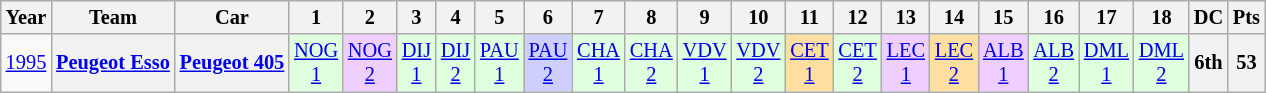<table class="wikitable" style="text-align:center; font-size:85%">
<tr>
<th>Year</th>
<th>Team</th>
<th>Car</th>
<th>1</th>
<th>2</th>
<th>3</th>
<th>4</th>
<th>5</th>
<th>6</th>
<th>7</th>
<th>8</th>
<th>9</th>
<th>10</th>
<th>11</th>
<th>12</th>
<th>13</th>
<th>14</th>
<th>15</th>
<th>16</th>
<th>17</th>
<th>18</th>
<th>DC</th>
<th>Pts</th>
</tr>
<tr>
<td><a href='#'>1995</a></td>
<th nowrap><a href='#'>Peugeot Esso</a></th>
<th nowrap><a href='#'>Peugeot 405</a></th>
<td style="background:#DFFFDF;"><a href='#'>NOG<br>1</a><br></td>
<td style="background:#EFCFFF;"><a href='#'>NOG<br>2</a><br></td>
<td style="background:#DFFFDF;"><a href='#'>DIJ<br>1</a><br></td>
<td style="background:#DFFFDF;"><a href='#'>DIJ<br>2</a><br></td>
<td style="background:#DFFFDF;"><a href='#'>PAU<br>1</a><br></td>
<td style="background:#CFCFFF;"><a href='#'>PAU<br>2</a><br></td>
<td style="background:#DFFFDF;"><a href='#'>CHA<br>1</a><br></td>
<td style="background:#DFFFDF;"><a href='#'>CHA<br>2</a><br></td>
<td style="background:#DFFFDF;"><a href='#'>VDV<br>1</a><br></td>
<td style="background:#DFFFDF;"><a href='#'>VDV<br>2</a><br></td>
<td style="background:#FFDF9F;"><a href='#'>CET<br>1</a><br></td>
<td style="background:#DFFFDF;"><a href='#'>CET<br>2</a><br></td>
<td style="background:#EFCFFF;"><a href='#'>LEC<br>1</a><br></td>
<td style="background:#FFDF9F;"><a href='#'>LEC<br>2</a><br></td>
<td style="background:#EFCFFF;"><a href='#'>ALB<br>1</a><br></td>
<td style="background:#DFFFDF;"><a href='#'>ALB<br>2</a><br></td>
<td style="background:#DFFFDF;"><a href='#'>DML<br>1</a><br></td>
<td style="background:#DFFFDF;"><a href='#'>DML<br>2</a><br></td>
<th>6th</th>
<th>53</th>
</tr>
</table>
